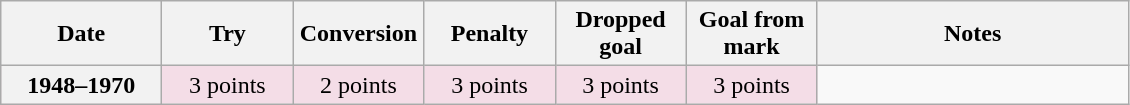<table class="wikitable">
<tr>
<th scope="col" width="100px">Date</th>
<th scope="col" width="80px">Try</th>
<th scope="col" width="80px">Conversion</th>
<th scope="col" width="80px">Penalty</th>
<th scope="col" width="80px">Dropped goal</th>
<th scope="col" width="80px">Goal from mark</th>
<th scope="col" width="200px">Notes<br></th>
</tr>
<tr style="text-align:center;  background:#F4DDE7;">
<th>1948–1970</th>
<td>3 points</td>
<td>2 points</td>
<td>3 points</td>
<td>3 points</td>
<td>3 points<br></td>
</tr>
</table>
